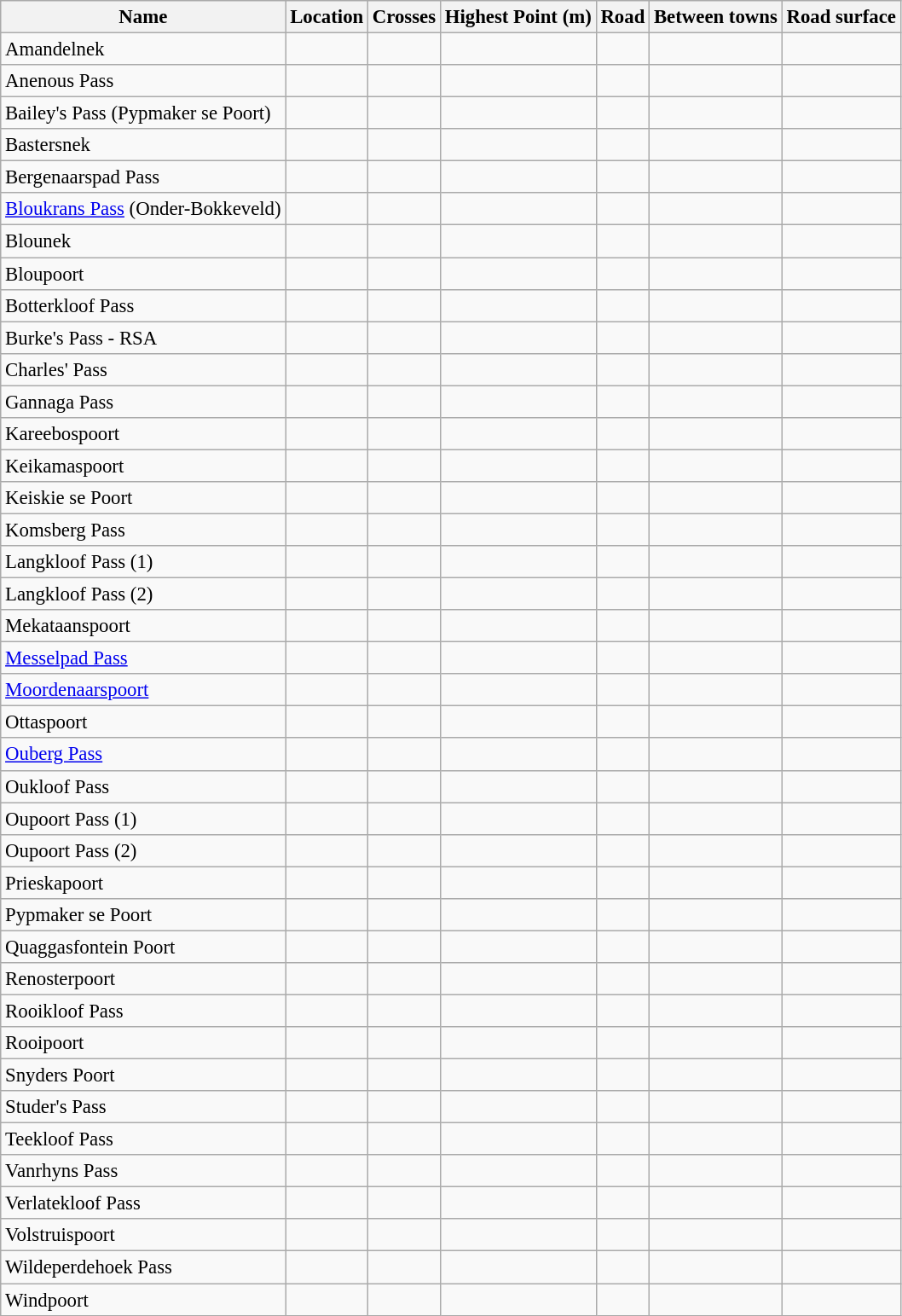<table class="wikitable sortable" style="font-size: 95%;">
<tr>
<th>Name</th>
<th>Location</th>
<th>Crosses</th>
<th>Highest Point (m)</th>
<th>Road</th>
<th>Between towns</th>
<th>Road surface</th>
</tr>
<tr>
<td>Amandelnek</td>
<td></td>
<td></td>
<td></td>
<td></td>
<td></td>
<td></td>
</tr>
<tr>
<td>Anenous Pass</td>
<td></td>
<td></td>
<td></td>
<td></td>
<td></td>
<td></td>
</tr>
<tr>
<td>Bailey's Pass (Pypmaker se Poort)</td>
<td></td>
<td></td>
<td></td>
<td></td>
<td></td>
<td></td>
</tr>
<tr>
<td>Bastersnek</td>
<td></td>
<td></td>
<td></td>
<td></td>
<td></td>
<td></td>
</tr>
<tr>
<td>Bergenaarspad Pass</td>
<td></td>
<td></td>
<td></td>
<td></td>
<td></td>
<td></td>
</tr>
<tr>
<td><a href='#'>Bloukrans Pass</a> (Onder-Bokkeveld)</td>
<td></td>
<td></td>
<td></td>
<td></td>
<td></td>
<td></td>
</tr>
<tr>
<td>Blounek</td>
<td></td>
<td></td>
<td></td>
<td></td>
<td></td>
<td></td>
</tr>
<tr>
<td>Bloupoort</td>
<td></td>
<td></td>
<td></td>
<td></td>
<td></td>
<td></td>
</tr>
<tr>
<td>Botterkloof Pass</td>
<td></td>
<td></td>
<td></td>
<td></td>
<td></td>
<td></td>
</tr>
<tr>
<td>Burke's Pass - RSA</td>
<td></td>
<td></td>
<td></td>
<td></td>
<td></td>
<td></td>
</tr>
<tr>
<td>Charles' Pass</td>
<td></td>
<td></td>
<td></td>
<td></td>
<td></td>
<td></td>
</tr>
<tr>
<td>Gannaga Pass</td>
<td></td>
<td></td>
<td></td>
<td></td>
<td></td>
<td></td>
</tr>
<tr>
<td>Kareebospoort</td>
<td></td>
<td></td>
<td></td>
<td></td>
<td></td>
<td></td>
</tr>
<tr>
<td>Keikamaspoort</td>
<td></td>
<td></td>
<td></td>
<td></td>
<td></td>
<td></td>
</tr>
<tr>
<td>Keiskie se Poort</td>
<td></td>
<td></td>
<td></td>
<td></td>
<td></td>
<td></td>
</tr>
<tr>
<td>Komsberg Pass</td>
<td></td>
<td></td>
<td></td>
<td></td>
<td></td>
<td></td>
</tr>
<tr>
<td>Langkloof Pass (1)</td>
<td></td>
<td></td>
<td></td>
<td></td>
<td></td>
<td></td>
</tr>
<tr>
<td>Langkloof Pass (2)</td>
<td></td>
<td></td>
<td></td>
<td></td>
<td></td>
<td></td>
</tr>
<tr>
<td>Mekataanspoort</td>
<td></td>
<td></td>
<td></td>
<td></td>
<td></td>
<td></td>
</tr>
<tr>
<td><a href='#'>Messelpad Pass</a></td>
<td></td>
<td></td>
<td></td>
<td></td>
<td></td>
<td></td>
</tr>
<tr>
<td><a href='#'>Moordenaarspoort</a></td>
<td></td>
<td></td>
<td></td>
<td></td>
<td></td>
<td></td>
</tr>
<tr>
<td>Ottaspoort</td>
<td></td>
<td></td>
<td></td>
<td></td>
<td></td>
<td></td>
</tr>
<tr>
<td><a href='#'>Ouberg Pass</a></td>
<td></td>
<td></td>
<td></td>
<td></td>
<td></td>
<td></td>
</tr>
<tr>
<td>Oukloof Pass</td>
<td></td>
<td></td>
<td></td>
<td></td>
<td></td>
<td></td>
</tr>
<tr>
<td>Oupoort Pass (1)</td>
<td></td>
<td></td>
<td></td>
<td></td>
<td></td>
<td></td>
</tr>
<tr>
<td>Oupoort Pass (2)</td>
<td></td>
<td></td>
<td></td>
<td></td>
<td></td>
<td></td>
</tr>
<tr>
<td>Prieskapoort</td>
<td></td>
<td></td>
<td></td>
<td></td>
<td></td>
<td></td>
</tr>
<tr>
<td>Pypmaker se Poort</td>
<td></td>
<td></td>
<td></td>
<td></td>
<td></td>
<td></td>
</tr>
<tr>
<td>Quaggasfontein Poort</td>
<td></td>
<td></td>
<td></td>
<td></td>
<td></td>
<td></td>
</tr>
<tr>
<td>Renosterpoort</td>
<td></td>
<td></td>
<td></td>
<td></td>
<td></td>
<td></td>
</tr>
<tr>
<td>Rooikloof Pass</td>
<td></td>
<td></td>
<td></td>
<td></td>
<td></td>
<td></td>
</tr>
<tr>
<td>Rooipoort</td>
<td></td>
<td></td>
<td></td>
<td></td>
<td></td>
<td></td>
</tr>
<tr>
<td>Snyders Poort</td>
<td></td>
<td></td>
<td></td>
<td></td>
<td></td>
<td></td>
</tr>
<tr>
<td>Studer's Pass</td>
<td></td>
<td></td>
<td></td>
<td></td>
<td></td>
<td></td>
</tr>
<tr>
<td>Teekloof Pass</td>
<td></td>
<td></td>
<td></td>
<td></td>
<td></td>
<td></td>
</tr>
<tr>
<td>Vanrhyns Pass</td>
<td></td>
<td></td>
<td></td>
<td></td>
<td></td>
<td></td>
</tr>
<tr>
<td>Verlatekloof Pass</td>
<td></td>
<td></td>
<td></td>
<td></td>
<td></td>
<td></td>
</tr>
<tr>
<td>Volstruispoort</td>
<td></td>
<td></td>
<td></td>
<td></td>
<td></td>
<td></td>
</tr>
<tr>
<td>Wildeperdehoek Pass</td>
<td></td>
<td></td>
<td></td>
<td></td>
<td></td>
<td></td>
</tr>
<tr>
<td>Windpoort</td>
<td></td>
<td></td>
<td></td>
<td></td>
<td></td>
<td></td>
</tr>
</table>
